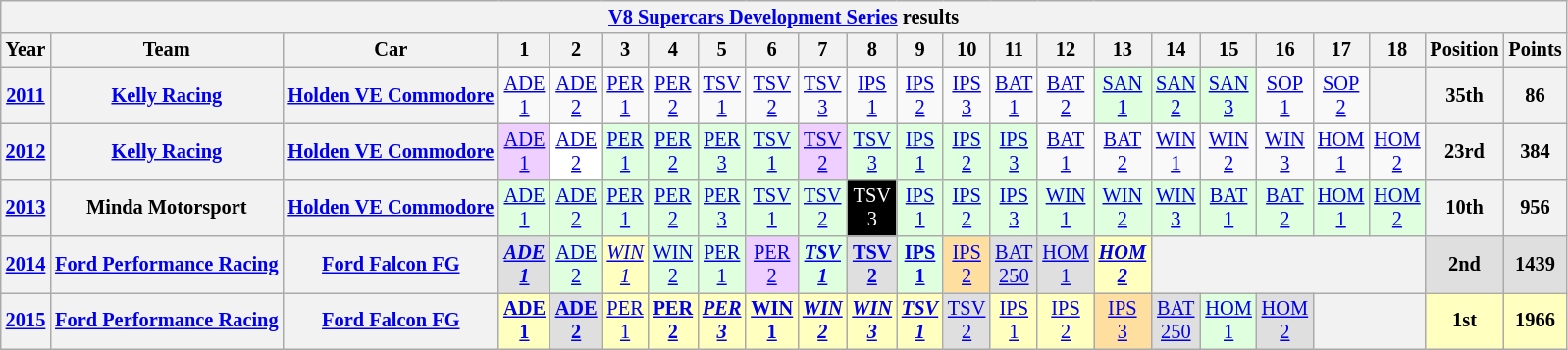<table class="wikitable" style="text-align:center; font-size:85%">
<tr>
<th colspan=23><a href='#'>V8 Supercars Development Series</a> results</th>
</tr>
<tr>
<th>Year</th>
<th>Team</th>
<th>Car</th>
<th>1</th>
<th>2</th>
<th>3</th>
<th>4</th>
<th>5</th>
<th>6</th>
<th>7</th>
<th>8</th>
<th>9</th>
<th>10</th>
<th>11</th>
<th>12</th>
<th>13</th>
<th>14</th>
<th>15</th>
<th>16</th>
<th>17</th>
<th>18</th>
<th>Position</th>
<th>Points</th>
</tr>
<tr>
<th><a href='#'>2011</a></th>
<th><a href='#'>Kelly Racing</a></th>
<th><a href='#'>Holden VE Commodore</a></th>
<td><a href='#'>ADE<br>1</a></td>
<td><a href='#'>ADE<br>2</a></td>
<td><a href='#'>PER<br>1</a></td>
<td><a href='#'>PER<br>2</a></td>
<td><a href='#'>TSV<br>1</a></td>
<td><a href='#'>TSV<br>2</a></td>
<td><a href='#'>TSV<br>3</a></td>
<td><a href='#'>IPS<br>1</a></td>
<td><a href='#'>IPS<br>2</a></td>
<td><a href='#'>IPS<br>3</a></td>
<td><a href='#'>BAT<br>1</a></td>
<td><a href='#'>BAT<br>2</a></td>
<td style=background:#dfffdf><a href='#'>SAN<br>1</a><br></td>
<td style=background:#dfffdf><a href='#'>SAN<br>2</a><br></td>
<td style=background:#dfffdf><a href='#'>SAN<br>3</a><br></td>
<td><a href='#'>SOP<br>1</a></td>
<td><a href='#'>SOP<br>2</a></td>
<th></th>
<th>35th</th>
<th>86</th>
</tr>
<tr>
<th><a href='#'>2012</a></th>
<th><a href='#'>Kelly Racing</a></th>
<th><a href='#'>Holden VE Commodore</a></th>
<td style=background:#efcfff><a href='#'>ADE<br>1</a><br></td>
<td style=background:#ffffff><a href='#'>ADE<br>2</a><br></td>
<td style=background:#dfffdf><a href='#'>PER<br>1</a><br></td>
<td style=background:#dfffdf><a href='#'>PER<br>2</a><br></td>
<td style=background:#dfffdf><a href='#'>PER<br>3</a><br></td>
<td style=background:#dfffdf><a href='#'>TSV<br>1</a><br></td>
<td style=background:#efcfff><a href='#'>TSV<br>2</a><br></td>
<td style=background:#dfffdf><a href='#'>TSV<br>3</a><br></td>
<td style=background:#dfffdf><a href='#'>IPS<br>1</a><br></td>
<td style=background:#dfffdf><a href='#'>IPS<br>2</a><br></td>
<td style=background:#dfffdf><a href='#'>IPS<br>3</a><br></td>
<td><a href='#'>BAT<br>1</a></td>
<td><a href='#'>BAT<br>2</a></td>
<td><a href='#'>WIN<br>1</a></td>
<td><a href='#'>WIN<br>2</a></td>
<td><a href='#'>WIN<br>3</a></td>
<td><a href='#'>HOM<br>1</a></td>
<td><a href='#'>HOM<br>2</a></td>
<th>23rd</th>
<th>384</th>
</tr>
<tr>
<th><a href='#'>2013</a></th>
<th>Minda Motorsport</th>
<th><a href='#'>Holden VE Commodore</a></th>
<td style=background:#dfffdf><a href='#'>ADE<br>1</a><br></td>
<td style=background:#dfffdf><a href='#'>ADE<br>2</a><br></td>
<td style=background:#dfffdf><a href='#'>PER<br>1</a><br></td>
<td style=background:#dfffdf><a href='#'>PER<br>2</a><br></td>
<td style=background:#dfffdf><a href='#'>PER<br>3</a><br></td>
<td style=background:#dfffdf><a href='#'>TSV<br>1</a><br></td>
<td style=background:#dfffdf><a href='#'>TSV<br>2</a><br></td>
<td style="background:#000000; color:white;">TSV<br>3<br></td>
<td style=background:#dfffdf><a href='#'>IPS<br>1</a><br></td>
<td style=background:#dfffdf><a href='#'>IPS<br>2</a><br></td>
<td style=background:#dfffdf><a href='#'>IPS<br>3</a><br></td>
<td style=background:#dfffdf><a href='#'>WIN<br>1</a><br></td>
<td style=background:#dfffdf><a href='#'>WIN<br>2</a><br></td>
<td style=background:#dfffdf><a href='#'>WIN<br>3</a><br></td>
<td style=background:#dfffdf><a href='#'>BAT<br>1</a><br></td>
<td style=background:#dfffdf><a href='#'>BAT<br>2</a><br></td>
<td style=background:#dfffdf><a href='#'>HOM<br>1</a><br></td>
<td style=background:#dfffdf><a href='#'>HOM<br>2</a><br></td>
<th>10th</th>
<th>956</th>
</tr>
<tr>
<th><a href='#'>2014</a></th>
<th><a href='#'>Ford Performance Racing</a></th>
<th><a href='#'>Ford Falcon FG</a></th>
<td style=background:#dfdfdf><strong><em><a href='#'>ADE<br>1</a><br></em></strong></td>
<td style=background:#dfffdf><a href='#'>ADE<br>2</a><br></td>
<td style=background:#ffffbf><em><a href='#'>WIN<br>1</a><br></em></td>
<td style=background:#dfffdf><a href='#'>WIN<br>2</a><br></td>
<td style=background:#dfffdf><a href='#'>PER<br>1</a><br></td>
<td style=background:#efcfff><a href='#'>PER<br>2</a><br></td>
<td style=background:#dfffdf><strong><em><a href='#'>TSV<br>1</a><br></em></strong></td>
<td style=background:#dfdfdf><strong><a href='#'>TSV<br>2</a><br></strong></td>
<td style=background:#dfffdf><strong><a href='#'>IPS<br>1</a><br></strong></td>
<td style=background:#ffdf9f><a href='#'>IPS<br>2</a><br></td>
<td style=background:#dfdfdf><a href='#'>BAT<br>250</a><br></td>
<td style=background:#dfdfdf><a href='#'>HOM<br>1</a><br></td>
<td style=background:#ffffbf><strong><em><a href='#'>HOM<br>2</a><br></em></strong></td>
<th colspan=5></th>
<th style=background:#dfdfdf><strong>2nd</strong></th>
<th style=background:#dfdfdf>1439</th>
</tr>
<tr>
<th><a href='#'>2015</a></th>
<th><a href='#'>Ford Performance Racing</a></th>
<th><a href='#'>Ford Falcon FG</a></th>
<td style=background:#ffffbf><strong><a href='#'>ADE<br>1</a><br></strong></td>
<td style=background:#dfdfdf><strong><a href='#'>ADE<br>2</a><br></strong></td>
<td style=background:#ffffbf><a href='#'>PER<br>1</a><br></td>
<td style=background:#ffffbf><strong><a href='#'>PER<br>2</a><br></strong></td>
<td style=background:#ffffbf><strong><em><a href='#'>PER<br>3</a><br></em></strong></td>
<td style=background:#ffffbf><strong><a href='#'>WIN<br>1</a><br></strong></td>
<td style=background:#ffffbf><strong><em><a href='#'>WIN<br>2</a><br></em></strong></td>
<td style=background:#ffffbf><strong><em><a href='#'>WIN<br>3</a><br></em></strong></td>
<td style=background:#ffffbf><strong><em><a href='#'>TSV<br>1</a><br></em></strong></td>
<td style=background:#dfdfdf><a href='#'>TSV<br>2</a><br></td>
<td style=background:#ffffbf><a href='#'>IPS<br>1</a><br></td>
<td style=background:#ffffbf><a href='#'>IPS<br>2</a><br></td>
<td style=background:#ffdf9f><a href='#'>IPS<br>3</a><br></td>
<td style=background:#dfdfdf><a href='#'>BAT<br>250</a><br></td>
<td style=background:#dfffdf><a href='#'>HOM<br>1</a><br></td>
<td style=background:#dfdfdf><a href='#'>HOM<br>2</a><br></td>
<th colspan=2></th>
<th style=background:#ffffbf><strong>1st</strong></th>
<th style=background:#ffffbf>1966</th>
</tr>
</table>
